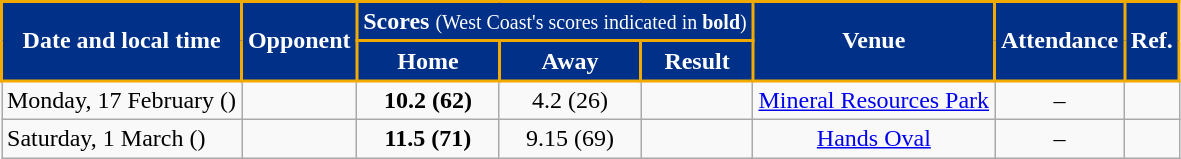<table class="wikitable" style="text-align:center">
<tr>
<th rowspan="2" style="background: #003087; color: #FFFFFF; border: solid #F2A900 2px">Date and local time</th>
<th rowspan="2" style="background: #003087; color: #FFFFFF; border: solid #F2A900 2px">Opponent</th>
<td colspan="3" style="background: #003087; color: #FFFFFF; border: solid #F2A900 2px"><strong>Scores</strong> <small>(West Coast's scores indicated in <strong>bold</strong>)</small></td>
<th rowspan="2" style="background: #003087; color: #FFFFFF; border: solid #F2A900 2px">Venue</th>
<th rowspan="2" style="background: #003087; color: #FFFFFF; border: solid #F2A900 2px">Attendance</th>
<th rowspan="2" style="background: #003087; color: #FFFFFF; border: solid #F2A900 2px">Ref.</th>
</tr>
<tr>
<th style="background: #003087; color: #FFFFFF; border: solid #F2A900 2px">Home</th>
<th style="background: #003087; color: #FFFFFF; border: solid #F2A900 2px">Away</th>
<th style="background: #003087; color: #FFFFFF; border: solid #F2A900 2px">Result</th>
</tr>
<tr>
<td align=left>Monday, 17 February ()</td>
<td align=left></td>
<td><strong>10.2 (62)</strong></td>
<td>4.2 (26)</td>
<td></td>
<td><a href='#'>Mineral Resources Park</a></td>
<td>–</td>
<td></td>
</tr>
<tr>
<td align=left>Saturday, 1 March ()</td>
<td align=left></td>
<td><strong>11.5 (71)</strong></td>
<td>9.15 (69)</td>
<td></td>
<td><a href='#'>Hands Oval</a></td>
<td>–</td>
<td></td>
</tr>
</table>
